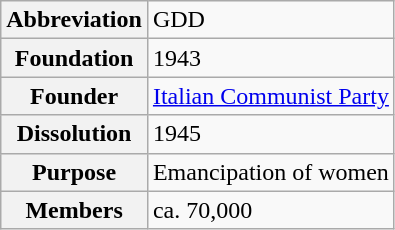<table class="wikitable floatright">
<tr>
<th>Abbreviation</th>
<td>GDD</td>
</tr>
<tr>
<th>Foundation</th>
<td>1943</td>
</tr>
<tr>
<th>Founder</th>
<td><a href='#'>Italian Communist Party</a></td>
</tr>
<tr>
<th>Dissolution</th>
<td>1945</td>
</tr>
<tr>
<th>Purpose</th>
<td>Emancipation of women</td>
</tr>
<tr>
<th>Members</th>
<td>ca. 70,000</td>
</tr>
</table>
